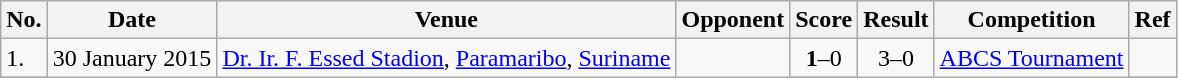<table class="wikitable" style="font-size:100%;">
<tr>
<th>No.</th>
<th>Date</th>
<th>Venue</th>
<th>Opponent</th>
<th>Score</th>
<th>Result</th>
<th>Competition</th>
<th>Ref</th>
</tr>
<tr>
<td>1.</td>
<td rowspan="3">30 January 2015</td>
<td rowspan="3"><a href='#'>Dr. Ir. F. Essed Stadion</a>, <a href='#'>Paramaribo</a>, <a href='#'>Suriname</a></td>
<td rowspan="3"></td>
<td align=center><strong>1</strong>–0</td>
<td rowspan="3" style="text-align:center">3–0</td>
<td rowspan="3"><a href='#'>ABCS Tournament</a></td>
<td></td>
</tr>
<tr>
</tr>
</table>
